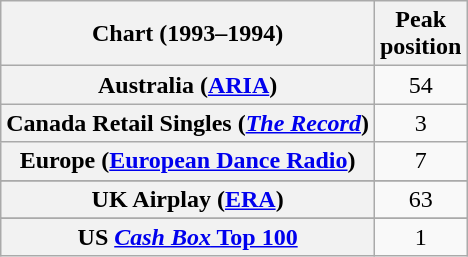<table class="wikitable sortable plainrowheaders" style="text-align:center">
<tr>
<th>Chart (1993–1994)</th>
<th>Peak<br>position</th>
</tr>
<tr>
<th scope="row">Australia (<a href='#'>ARIA</a>)</th>
<td>54</td>
</tr>
<tr>
<th scope="row">Canada Retail Singles (<em><a href='#'>The Record</a></em>)</th>
<td>3</td>
</tr>
<tr>
<th scope="row">Europe (<a href='#'>European Dance Radio</a>)</th>
<td>7</td>
</tr>
<tr>
</tr>
<tr>
</tr>
<tr>
<th scope="row">UK Airplay (<a href='#'>ERA</a>)</th>
<td>63</td>
</tr>
<tr>
</tr>
<tr>
</tr>
<tr>
</tr>
<tr>
</tr>
<tr>
</tr>
<tr>
<th scope="row">US <a href='#'><em>Cash Box</em> Top 100</a></th>
<td>1</td>
</tr>
</table>
